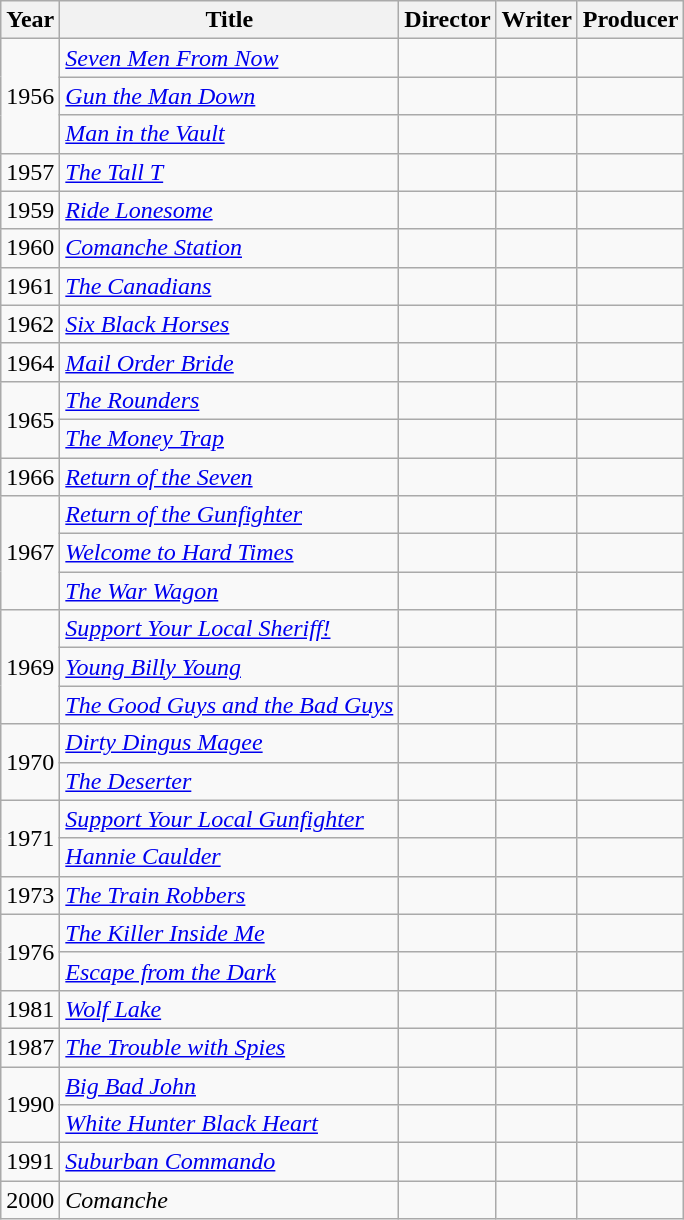<table class="wikitable">
<tr>
<th>Year</th>
<th>Title</th>
<th>Director</th>
<th>Writer</th>
<th>Producer</th>
</tr>
<tr>
<td rowspan="3">1956</td>
<td><em><a href='#'>Seven Men From Now</a></em></td>
<td></td>
<td></td>
<td></td>
</tr>
<tr>
<td><em><a href='#'>Gun the Man Down</a></em></td>
<td></td>
<td></td>
<td></td>
</tr>
<tr>
<td><em><a href='#'>Man in the Vault</a></em></td>
<td></td>
<td></td>
<td></td>
</tr>
<tr>
<td>1957</td>
<td><em><a href='#'>The Tall T</a></em></td>
<td></td>
<td></td>
<td></td>
</tr>
<tr>
<td>1959</td>
<td><em><a href='#'>Ride Lonesome</a></em></td>
<td></td>
<td></td>
<td></td>
</tr>
<tr>
<td>1960</td>
<td><em><a href='#'>Comanche Station</a></em></td>
<td></td>
<td></td>
<td></td>
</tr>
<tr>
<td>1961</td>
<td><em><a href='#'>The Canadians</a></em></td>
<td></td>
<td></td>
<td></td>
</tr>
<tr>
<td>1962</td>
<td><em><a href='#'>Six Black Horses</a></em></td>
<td></td>
<td></td>
<td></td>
</tr>
<tr>
<td>1964</td>
<td><em><a href='#'>Mail Order Bride</a></em></td>
<td></td>
<td></td>
<td></td>
</tr>
<tr>
<td rowspan="2">1965</td>
<td><em><a href='#'>The Rounders</a></em></td>
<td></td>
<td></td>
<td></td>
</tr>
<tr>
<td><em><a href='#'>The Money Trap</a></em></td>
<td></td>
<td></td>
<td></td>
</tr>
<tr>
<td>1966</td>
<td><em><a href='#'>Return of the Seven</a></em></td>
<td></td>
<td></td>
<td></td>
</tr>
<tr>
<td rowspan="3">1967</td>
<td><em><a href='#'>Return of the Gunfighter</a></em></td>
<td></td>
<td></td>
<td></td>
</tr>
<tr>
<td><em><a href='#'>Welcome to Hard Times</a></em></td>
<td></td>
<td></td>
<td></td>
</tr>
<tr>
<td><em><a href='#'>The War Wagon</a></em></td>
<td></td>
<td></td>
<td></td>
</tr>
<tr>
<td rowspan="3">1969</td>
<td><em><a href='#'>Support Your Local Sheriff!</a></em></td>
<td></td>
<td></td>
<td></td>
</tr>
<tr>
<td><em><a href='#'>Young Billy Young</a></em></td>
<td></td>
<td></td>
<td></td>
</tr>
<tr>
<td><em><a href='#'>The Good Guys and the Bad Guys</a></em></td>
<td></td>
<td></td>
<td></td>
</tr>
<tr>
<td rowspan="2">1970</td>
<td><em><a href='#'>Dirty Dingus Magee</a></em></td>
<td></td>
<td></td>
<td></td>
</tr>
<tr>
<td><em><a href='#'>The Deserter</a></em></td>
<td></td>
<td></td>
<td></td>
</tr>
<tr>
<td rowspan="2">1971</td>
<td><em><a href='#'>Support Your Local Gunfighter</a></em></td>
<td></td>
<td></td>
<td></td>
</tr>
<tr>
<td><em><a href='#'>Hannie Caulder</a></em></td>
<td></td>
<td></td>
<td></td>
</tr>
<tr>
<td>1973</td>
<td><em><a href='#'>The Train Robbers</a></em></td>
<td></td>
<td></td>
<td></td>
</tr>
<tr>
<td rowspan="2">1976</td>
<td><em><a href='#'>The Killer Inside Me</a></em></td>
<td></td>
<td></td>
<td></td>
</tr>
<tr>
<td><em><a href='#'>Escape from the Dark</a></em></td>
<td></td>
<td></td>
<td></td>
</tr>
<tr>
<td>1981</td>
<td><em><a href='#'>Wolf Lake</a></em></td>
<td></td>
<td></td>
<td></td>
</tr>
<tr>
<td>1987</td>
<td><em><a href='#'>The Trouble with Spies</a></em></td>
<td></td>
<td></td>
<td></td>
</tr>
<tr>
<td rowspan="2">1990</td>
<td><em><a href='#'>Big Bad John</a></em></td>
<td></td>
<td></td>
<td></td>
</tr>
<tr>
<td><em><a href='#'>White Hunter Black Heart</a></em></td>
<td></td>
<td></td>
<td></td>
</tr>
<tr>
<td>1991</td>
<td><em><a href='#'>Suburban Commando</a></em></td>
<td></td>
<td></td>
<td></td>
</tr>
<tr>
<td>2000</td>
<td><em>Comanche</em></td>
<td></td>
<td></td>
<td></td>
</tr>
</table>
